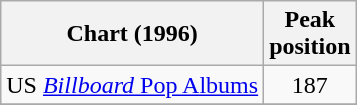<table class="wikitable sortable">
<tr>
<th>Chart (1996)</th>
<th>Peak<br>position</th>
</tr>
<tr>
<td>US <a href='#'><em>Billboard</em> Pop Albums</a></td>
<td align=center>187</td>
</tr>
<tr>
</tr>
</table>
